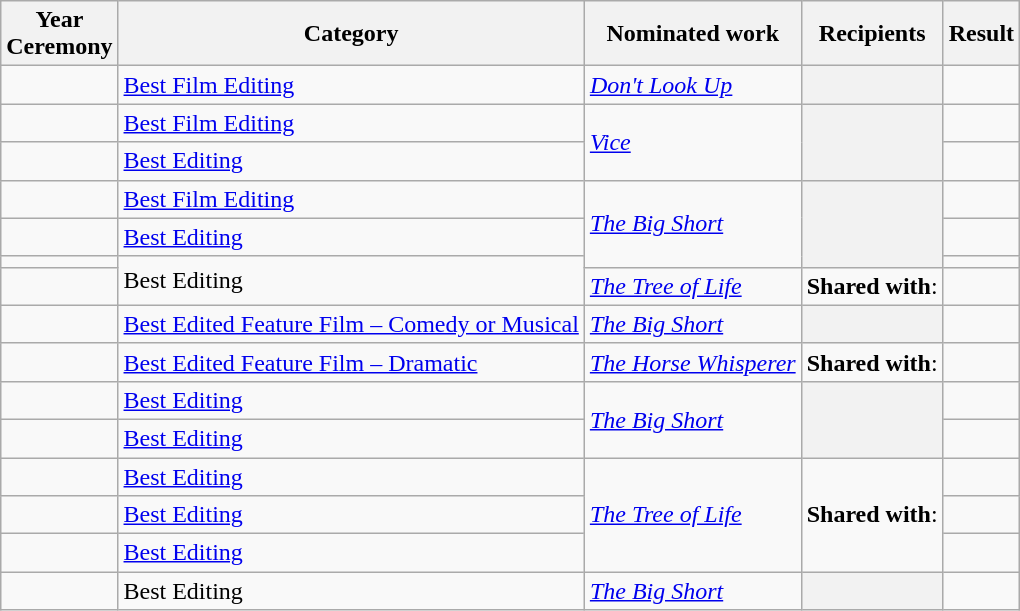<table class="wikitable">
<tr>
<th>Year<br>Ceremony</th>
<th>Category</th>
<th>Nominated work</th>
<th>Recipients</th>
<th>Result</th>
</tr>
<tr>
<td></td>
<td><a href='#'>Best Film Editing</a></td>
<td><em><a href='#'>Don't Look Up</a></em></td>
<th></th>
<td></td>
</tr>
<tr>
<td></td>
<td><a href='#'>Best Film Editing</a></td>
<td rowspan="2"><em><a href='#'>Vice</a></em></td>
<th rowspan="2"></th>
<td></td>
</tr>
<tr>
<td></td>
<td><a href='#'>Best Editing</a></td>
<td></td>
</tr>
<tr>
<td></td>
<td><a href='#'>Best Film Editing</a></td>
<td rowspan="3"><em><a href='#'>The Big Short</a></em></td>
<th rowspan="3"></th>
<td></td>
</tr>
<tr>
<td></td>
<td><a href='#'>Best Editing</a></td>
<td></td>
</tr>
<tr>
<td></td>
<td rowspan="2">Best Editing</td>
<td></td>
</tr>
<tr>
<td></td>
<td><em><a href='#'>The Tree of Life</a></em></td>
<td><strong>Shared with</strong>:<br></td>
<td></td>
</tr>
<tr>
<td></td>
<td><a href='#'>Best Edited Feature Film – Comedy or Musical</a></td>
<td><em><a href='#'>The Big Short</a></em></td>
<th></th>
<td></td>
</tr>
<tr>
<td></td>
<td><a href='#'>Best Edited Feature Film – Dramatic</a></td>
<td><em><a href='#'>The Horse Whisperer</a></em></td>
<td><strong>Shared with</strong>:<br></td>
<td></td>
</tr>
<tr>
<td></td>
<td><a href='#'>Best Editing</a></td>
<td rowspan="2"><em><a href='#'>The Big Short</a></em></td>
<th rowspan="2"></th>
<td></td>
</tr>
<tr>
<td></td>
<td><a href='#'>Best Editing</a></td>
<td></td>
</tr>
<tr>
<td></td>
<td><a href='#'>Best Editing</a></td>
<td rowspan="3"><em><a href='#'>The Tree of Life</a></em></td>
<td rowspan="3"><strong>Shared with</strong>:<br></td>
<td></td>
</tr>
<tr>
<td></td>
<td><a href='#'>Best Editing</a></td>
<td></td>
</tr>
<tr>
<td></td>
<td><a href='#'>Best Editing</a></td>
<td></td>
</tr>
<tr>
<td></td>
<td>Best Editing</td>
<td><em><a href='#'>The Big Short</a></em></td>
<th></th>
<td></td>
</tr>
</table>
